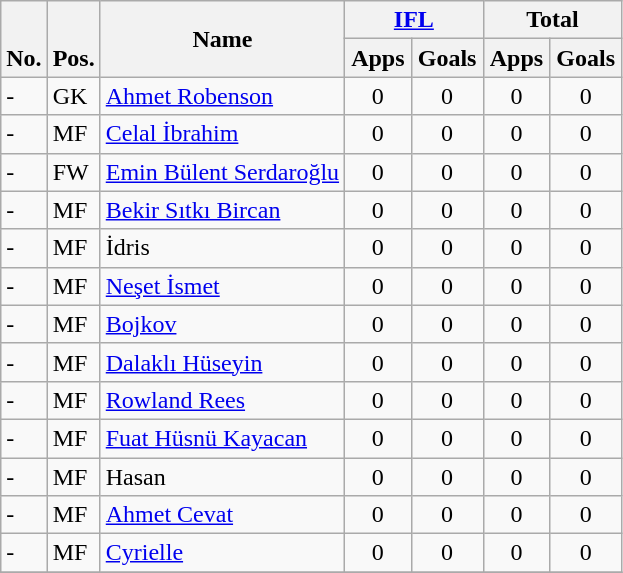<table class="wikitable" style="text-align:center">
<tr>
<th rowspan="2" valign="bottom">No.</th>
<th rowspan="2" valign="bottom">Pos.</th>
<th rowspan="2">Name</th>
<th colspan="2" width="85"><a href='#'>IFL</a></th>
<th colspan="2" width="85">Total</th>
</tr>
<tr>
<th>Apps</th>
<th>Goals</th>
<th>Apps</th>
<th>Goals</th>
</tr>
<tr>
<td align="left">-</td>
<td align="left">GK</td>
<td align="left"> <a href='#'>Ahmet Robenson</a></td>
<td>0</td>
<td>0</td>
<td>0</td>
<td>0</td>
</tr>
<tr>
<td align="left">-</td>
<td align="left">MF</td>
<td align="left"> <a href='#'>Celal İbrahim</a></td>
<td>0</td>
<td>0</td>
<td>0</td>
<td>0</td>
</tr>
<tr>
<td align="left">-</td>
<td align="left">FW</td>
<td align="left"> <a href='#'>Emin Bülent Serdaroğlu</a></td>
<td>0</td>
<td>0</td>
<td>0</td>
<td>0</td>
</tr>
<tr>
<td align="left">-</td>
<td align="left">MF</td>
<td align="left"> <a href='#'>Bekir Sıtkı Bircan</a></td>
<td>0</td>
<td>0</td>
<td>0</td>
<td>0</td>
</tr>
<tr>
<td align="left">-</td>
<td align="left">MF</td>
<td align="left"> İdris</td>
<td>0</td>
<td>0</td>
<td>0</td>
<td>0</td>
</tr>
<tr>
<td align="left">-</td>
<td align="left">MF</td>
<td align="left"> <a href='#'>Neşet İsmet</a></td>
<td>0</td>
<td>0</td>
<td>0</td>
<td>0</td>
</tr>
<tr>
<td align="left">-</td>
<td align="left">MF</td>
<td align="left"> <a href='#'>Bojkov</a></td>
<td>0</td>
<td>0</td>
<td>0</td>
<td>0</td>
</tr>
<tr>
<td align="left">-</td>
<td align="left">MF</td>
<td align="left"> <a href='#'>Dalaklı Hüseyin</a></td>
<td>0</td>
<td>0</td>
<td>0</td>
<td>0</td>
</tr>
<tr>
<td align="left">-</td>
<td align="left">MF</td>
<td align="left"> <a href='#'>Rowland Rees</a></td>
<td>0</td>
<td>0</td>
<td>0</td>
<td>0</td>
</tr>
<tr>
<td align="left">-</td>
<td align="left">MF</td>
<td align="left"> <a href='#'>Fuat Hüsnü Kayacan</a></td>
<td>0</td>
<td>0</td>
<td>0</td>
<td>0</td>
</tr>
<tr>
<td align="left">-</td>
<td align="left">MF</td>
<td align="left"> Hasan</td>
<td>0</td>
<td>0</td>
<td>0</td>
<td>0</td>
</tr>
<tr>
<td align="left">-</td>
<td align="left">MF</td>
<td align="left"> <a href='#'>Ahmet Cevat</a></td>
<td>0</td>
<td>0</td>
<td>0</td>
<td>0</td>
</tr>
<tr>
<td align="left">-</td>
<td align="left">MF</td>
<td align="left"> <a href='#'>Cyrielle</a></td>
<td>0</td>
<td>0</td>
<td>0</td>
<td>0</td>
</tr>
<tr>
</tr>
</table>
